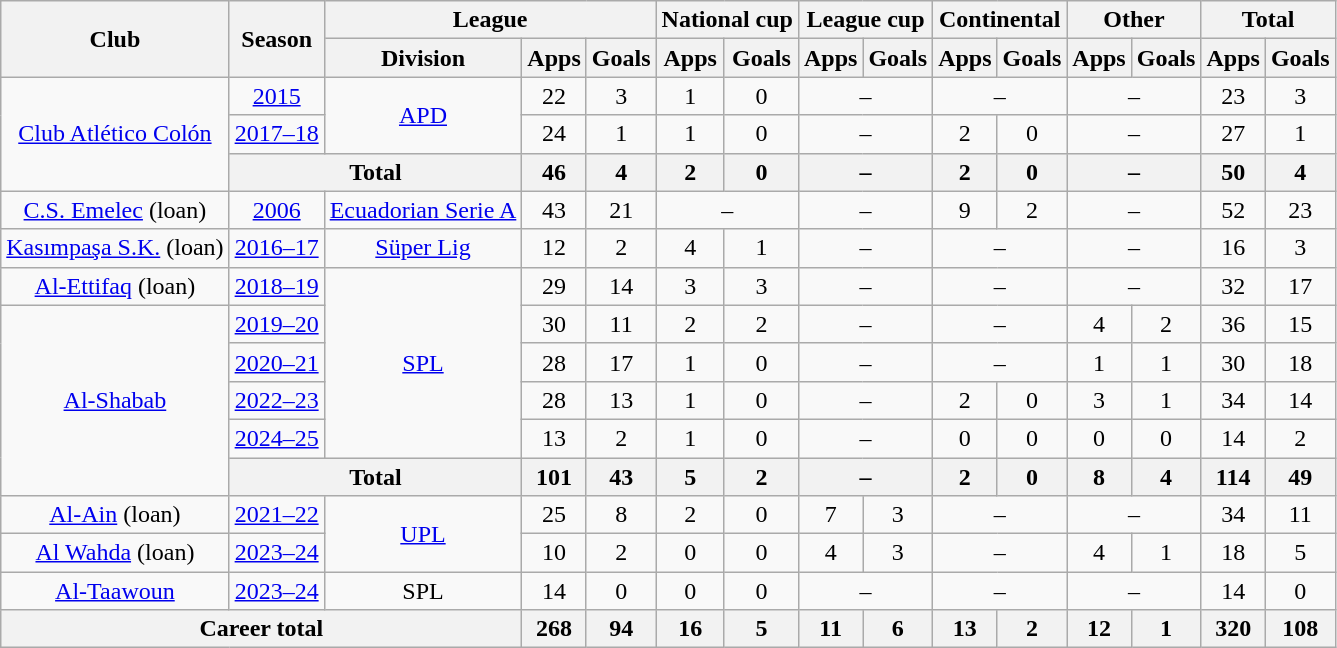<table class="wikitable" style="text-align:center">
<tr>
<th rowspan="2">Club</th>
<th rowspan="2">Season</th>
<th colspan="3">League</th>
<th colspan="2">National cup</th>
<th colspan="2">League cup</th>
<th colspan="2">Continental</th>
<th colspan="2">Other</th>
<th colspan="2">Total</th>
</tr>
<tr>
<th>Division</th>
<th>Apps</th>
<th>Goals</th>
<th>Apps</th>
<th>Goals</th>
<th>Apps</th>
<th>Goals</th>
<th>Apps</th>
<th>Goals</th>
<th>Apps</th>
<th>Goals</th>
<th>Apps</th>
<th>Goals</th>
</tr>
<tr>
<td rowspan="3"><a href='#'>Club Atlético Colón</a></td>
<td><a href='#'>2015</a></td>
<td rowspan="2"><a href='#'>APD</a></td>
<td>22</td>
<td>3</td>
<td>1</td>
<td>0</td>
<td colspan="2">–</td>
<td colspan="2">–</td>
<td colspan="2">–</td>
<td>23</td>
<td>3</td>
</tr>
<tr>
<td><a href='#'>2017–18</a></td>
<td>24</td>
<td>1</td>
<td>1</td>
<td>0</td>
<td colspan="2">–</td>
<td>2</td>
<td>0</td>
<td colspan="2">–</td>
<td>27</td>
<td>1</td>
</tr>
<tr>
<th colspan="2">Total</th>
<th>46</th>
<th>4</th>
<th>2</th>
<th>0</th>
<th colspan="2">–</th>
<th>2</th>
<th>0</th>
<th colspan="2">–</th>
<th>50</th>
<th>4</th>
</tr>
<tr>
<td><a href='#'>C.S. Emelec</a> (loan)</td>
<td><a href='#'>2006</a></td>
<td><a href='#'>Ecuadorian Serie A</a></td>
<td>43</td>
<td>21</td>
<td colspan="2">–</td>
<td colspan="2">–</td>
<td>9</td>
<td>2</td>
<td colspan="2">–</td>
<td>52</td>
<td>23</td>
</tr>
<tr>
<td><a href='#'>Kasımpaşa S.K.</a> (loan)</td>
<td><a href='#'>2016–17</a></td>
<td><a href='#'>Süper Lig</a></td>
<td>12</td>
<td>2</td>
<td>4</td>
<td>1</td>
<td colspan="2">–</td>
<td colspan="2">–</td>
<td colspan="2">–</td>
<td>16</td>
<td>3</td>
</tr>
<tr>
<td><a href='#'>Al-Ettifaq</a> (loan)</td>
<td><a href='#'>2018–19</a></td>
<td rowspan="5"><a href='#'>SPL</a></td>
<td>29</td>
<td>14</td>
<td>3</td>
<td>3</td>
<td colspan="2">–</td>
<td colspan="2">–</td>
<td colspan="2">–</td>
<td>32</td>
<td>17</td>
</tr>
<tr>
<td rowspan="5"><a href='#'>Al-Shabab</a></td>
<td><a href='#'>2019–20</a></td>
<td>30</td>
<td>11</td>
<td>2</td>
<td>2</td>
<td colspan="2">–</td>
<td colspan="2">–</td>
<td>4</td>
<td>2</td>
<td>36</td>
<td>15</td>
</tr>
<tr>
<td><a href='#'>2020–21</a></td>
<td>28</td>
<td>17</td>
<td>1</td>
<td>0</td>
<td colspan="2">–</td>
<td colspan="2">–</td>
<td>1</td>
<td>1</td>
<td>30</td>
<td>18</td>
</tr>
<tr>
<td><a href='#'>2022–23</a></td>
<td>28</td>
<td>13</td>
<td>1</td>
<td>0</td>
<td colspan="2">–</td>
<td>2</td>
<td>0</td>
<td>3</td>
<td>1</td>
<td>34</td>
<td>14</td>
</tr>
<tr>
<td><a href='#'>2024–25</a></td>
<td>13</td>
<td>2</td>
<td>1</td>
<td>0</td>
<td colspan="2">–</td>
<td>0</td>
<td>0</td>
<td>0</td>
<td>0</td>
<td>14</td>
<td>2</td>
</tr>
<tr>
<th colspan="2">Total</th>
<th>101</th>
<th>43</th>
<th>5</th>
<th>2</th>
<th colspan="2">–</th>
<th>2</th>
<th>0</th>
<th>8</th>
<th>4</th>
<th>114</th>
<th>49</th>
</tr>
<tr>
<td><a href='#'>Al-Ain</a> (loan)</td>
<td><a href='#'>2021–22</a></td>
<td rowspan="2"><a href='#'>UPL</a></td>
<td>25</td>
<td>8</td>
<td>2</td>
<td>0</td>
<td>7</td>
<td>3</td>
<td colspan="2">–</td>
<td colspan="2">–</td>
<td>34</td>
<td>11</td>
</tr>
<tr>
<td><a href='#'>Al Wahda</a> (loan)</td>
<td><a href='#'>2023–24</a></td>
<td>10</td>
<td>2</td>
<td>0</td>
<td>0</td>
<td>4</td>
<td>3</td>
<td colspan="2">–</td>
<td>4</td>
<td>1</td>
<td>18</td>
<td>5</td>
</tr>
<tr>
<td><a href='#'>Al-Taawoun</a></td>
<td><a href='#'>2023–24</a></td>
<td>SPL</td>
<td>14</td>
<td>0</td>
<td>0</td>
<td>0</td>
<td colspan="2">–</td>
<td colspan="2">–</td>
<td colspan="2">–</td>
<td>14</td>
<td>0</td>
</tr>
<tr>
<th colspan="3">Career total</th>
<th>268</th>
<th>94</th>
<th>16</th>
<th>5</th>
<th>11</th>
<th>6</th>
<th>13</th>
<th>2</th>
<th>12</th>
<th>1</th>
<th>320</th>
<th>108</th>
</tr>
</table>
